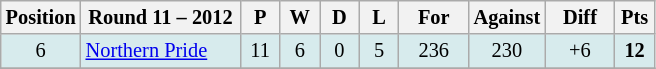<table class="wikitable" style="text-align:center; font-size:85%;">
<tr>
<th width=40 abbr="Position">Position</th>
<th width=100>Round 11 – 2012</th>
<th width=20 abbr="Played">P</th>
<th width=20 abbr="Won">W</th>
<th width=20 abbr="Drawn">D</th>
<th width=20 abbr="Lost">L</th>
<th width=40 abbr="Points for">For</th>
<th width=40 abbr="Points against">Against</th>
<th width=40 abbr="Points difference">Diff</th>
<th width=20 abbr="Points">Pts</th>
</tr>
<tr style="background: #d7ebed;">
<td>6</td>
<td style="text-align:left;"> <a href='#'>Northern Pride</a></td>
<td>11</td>
<td>6</td>
<td>0</td>
<td>5</td>
<td>236</td>
<td>230</td>
<td>+6</td>
<td><strong>12</strong></td>
</tr>
<tr>
</tr>
</table>
